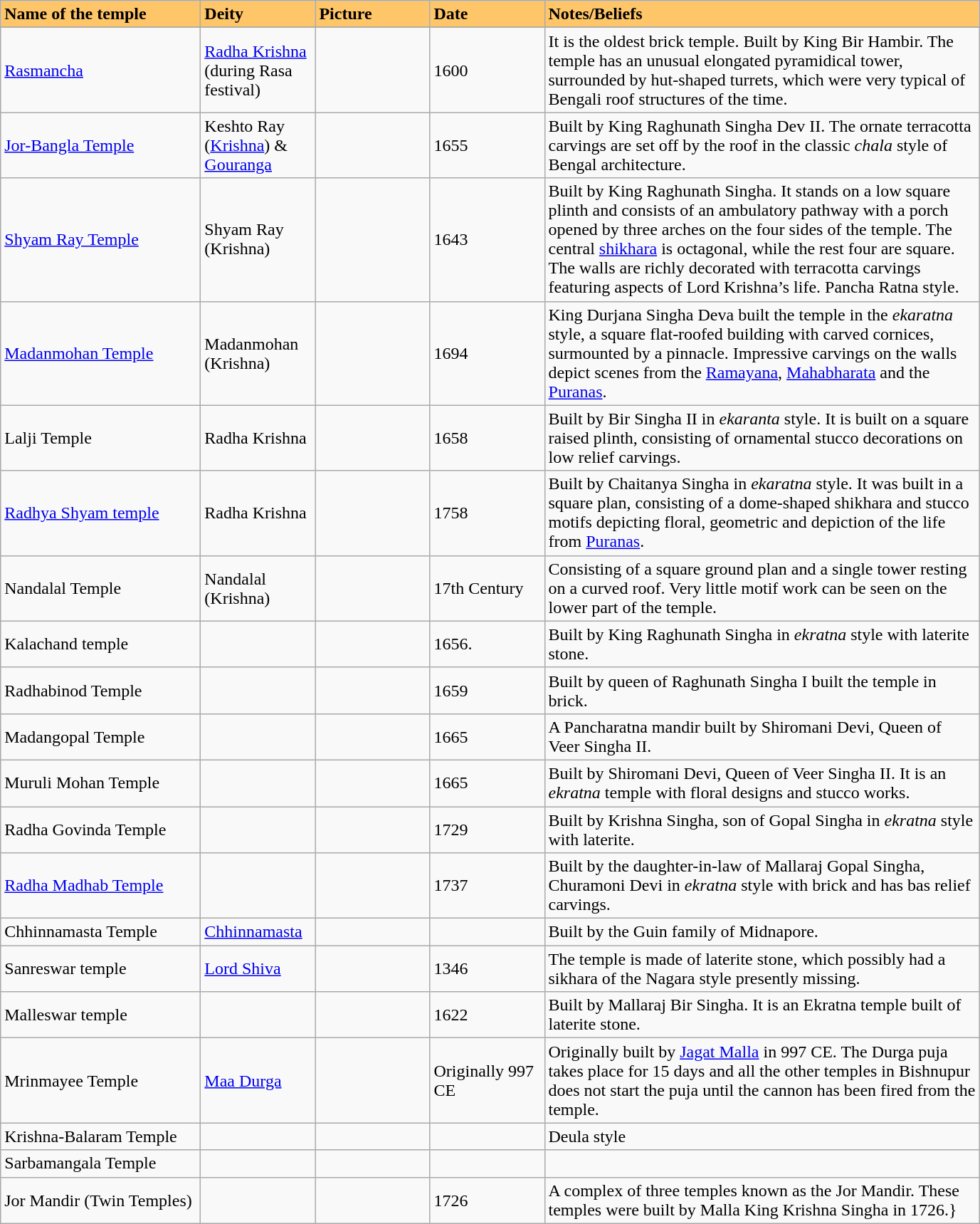<table class="wikitable sortable">
<tr style="background:#FFC569">
<td width="180pt"><strong>Name of the temple</strong></td>
<td width="100pt"><strong>Deity</strong></td>
<td width="100pt"><strong>Picture</strong></td>
<td width="100pt"><strong>Date</strong></td>
<td width="400pt"><strong>Notes/Beliefs</strong></td>
</tr>
<tr align ="center">
</tr>
<tr style="background:#ffe;">
</tr>
<tr>
<td><a href='#'>Rasmancha</a></td>
<td><a href='#'>Radha Krishna</a> (during Rasa festival)</td>
<td></td>
<td>1600</td>
<td>It is the oldest brick temple. Built by King Bir Hambir. The temple has an unusual elongated pyramidical tower, surrounded by hut-shaped turrets, which were very typical of Bengali roof structures of the time.</td>
</tr>
<tr>
<td><a href='#'>Jor-Bangla Temple</a></td>
<td>Keshto Ray (<a href='#'>Krishna</a>) & <a href='#'>Gouranga</a></td>
<td></td>
<td>1655</td>
<td>Built by King Raghunath Singha Dev II. The ornate terracotta carvings are set off by the roof in the classic <em>chala</em> style of Bengal architecture.</td>
</tr>
<tr>
<td><a href='#'>Shyam Ray Temple</a></td>
<td>Shyam Ray (Krishna)</td>
<td></td>
<td>1643</td>
<td>Built by King Raghunath Singha. It stands on a low square plinth and consists of an ambulatory pathway with a porch opened by three arches on the four sides of the temple. The central <a href='#'>shikhara</a> is octagonal, while the rest four are square. The walls are richly decorated with terracotta carvings featuring aspects of Lord Krishna’s life. Pancha Ratna style.</td>
</tr>
<tr>
<td><a href='#'>Madanmohan Temple</a></td>
<td>Madanmohan (Krishna)</td>
<td></td>
<td>1694</td>
<td>King Durjana Singha Deva built the temple in the <em>ekaratna</em> style, a square flat-roofed building with carved cornices, surmounted by a pinnacle. Impressive carvings on the walls depict scenes from the <a href='#'>Ramayana</a>, <a href='#'>Mahabharata</a> and the <a href='#'>Puranas</a>.</td>
</tr>
<tr>
<td>Lalji Temple</td>
<td>Radha Krishna</td>
<td></td>
<td>1658</td>
<td>Built by Bir Singha II in <em>ekaranta</em> style. It is built on a square raised plinth, consisting of ornamental stucco decorations on low relief carvings.</td>
</tr>
<tr>
<td><a href='#'>Radhya Shyam temple</a></td>
<td>Radha Krishna</td>
<td></td>
<td>1758</td>
<td>Built by Chaitanya Singha in <em>ekaratna</em> style. It was built in a square plan, consisting of a dome-shaped shikhara and stucco motifs depicting floral, geometric and depiction of the life from <a href='#'>Puranas</a>.</td>
</tr>
<tr>
<td>Nandalal Temple</td>
<td>Nandalal (Krishna)</td>
<td></td>
<td>17th Century</td>
<td>Consisting of a square ground plan and a single tower resting on a curved roof. Very little motif work can be seen on the lower part of the temple.</td>
</tr>
<tr>
<td>Kalachand temple</td>
<td></td>
<td></td>
<td>1656.</td>
<td>Built by King Raghunath Singha in <em>ekratna</em> style with laterite stone.</td>
</tr>
<tr>
<td>Radhabinod Temple</td>
<td></td>
<td></td>
<td>1659</td>
<td>Built by queen of Raghunath Singha I built the temple in brick.</td>
</tr>
<tr>
<td>Madangopal Temple</td>
<td></td>
<td></td>
<td>1665</td>
<td>A Pancharatna mandir built by Shiromani Devi, Queen of Veer Singha II.</td>
</tr>
<tr>
<td>Muruli Mohan Temple</td>
<td></td>
<td></td>
<td>1665</td>
<td>Built by Shiromani Devi, Queen of Veer Singha II. It is an <em>ekratna</em> temple with floral designs and stucco works.</td>
</tr>
<tr>
<td>Radha Govinda Temple</td>
<td></td>
<td></td>
<td>1729</td>
<td>Built by Krishna Singha, son of Gopal Singha in <em>ekratna</em> style with laterite.</td>
</tr>
<tr>
<td><a href='#'>Radha Madhab Temple</a></td>
<td></td>
<td></td>
<td>1737</td>
<td>Built by the daughter-in-law of Mallaraj Gopal Singha, Churamoni Devi in <em>ekratna</em> style with brick and has bas relief carvings.</td>
</tr>
<tr>
<td>Chhinnamasta Temple</td>
<td><a href='#'>Chhinnamasta</a></td>
<td></td>
<td></td>
<td>Built by the Guin family of Midnapore.</td>
</tr>
<tr>
<td>Sanreswar temple</td>
<td><a href='#'>Lord Shiva</a></td>
<td></td>
<td>1346</td>
<td>The temple is made of laterite stone, which possibly had a sikhara of the Nagara style presently missing.</td>
</tr>
<tr>
<td>Malleswar temple</td>
<td></td>
<td></td>
<td>1622</td>
<td>Built by Mallaraj Bir Singha. It is an Ekratna temple built of laterite stone.</td>
</tr>
<tr>
<td>Mrinmayee Temple</td>
<td><a href='#'>Maa Durga</a></td>
<td></td>
<td>Originally 997 CE</td>
<td>Originally built by <a href='#'>Jagat Malla</a> in 997 CE. The Durga puja takes place for 15 days and all the other temples in Bishnupur does not start the puja until the cannon has been fired from the temple.</td>
</tr>
<tr>
<td>Krishna-Balaram Temple</td>
<td></td>
<td></td>
<td></td>
<td>Deula style</td>
</tr>
<tr>
<td>Sarbamangala Temple</td>
<td></td>
<td></td>
<td></td>
<td></td>
</tr>
<tr>
<td>Jor Mandir (Twin Temples)</td>
<td></td>
<td></td>
<td>1726</td>
<td>A complex of three temples known as the Jor Mandir. These temples were built by Malla King Krishna Singha in 1726.}</td>
</tr>
</table>
